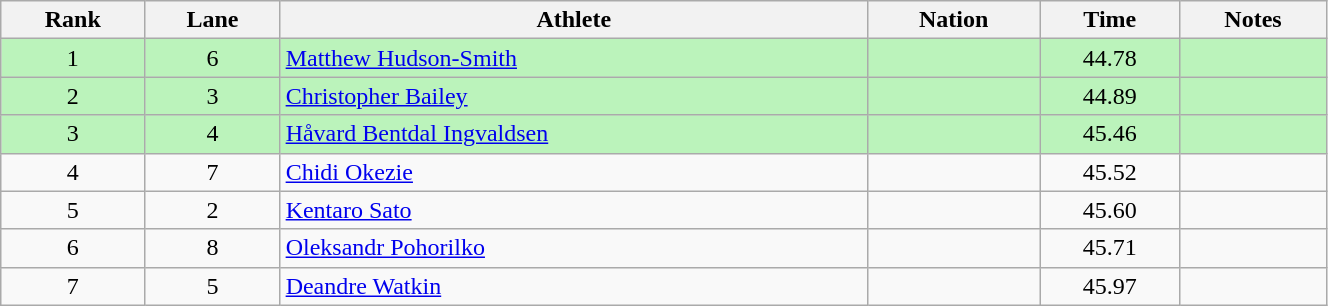<table class="wikitable sortable" style="text-align:center;width: 70%;">
<tr>
<th>Rank</th>
<th>Lane</th>
<th>Athlete</th>
<th>Nation</th>
<th>Time</th>
<th>Notes</th>
</tr>
<tr bgcolor=bbf3bb>
<td>1</td>
<td>6</td>
<td align=left><a href='#'>Matthew Hudson-Smith</a></td>
<td align=left></td>
<td>44.78</td>
<td></td>
</tr>
<tr bgcolor=bbf3bb>
<td>2</td>
<td>3</td>
<td align=left><a href='#'>Christopher Bailey</a></td>
<td align=left></td>
<td>44.89</td>
<td></td>
</tr>
<tr bgcolor=bbf3bb>
<td>3</td>
<td>4</td>
<td align=left><a href='#'>Håvard Bentdal Ingvaldsen</a></td>
<td align=left></td>
<td>45.46</td>
<td></td>
</tr>
<tr>
<td>4</td>
<td>7</td>
<td align=left><a href='#'>Chidi Okezie</a></td>
<td align=left></td>
<td>45.52</td>
<td></td>
</tr>
<tr>
<td>5</td>
<td>2</td>
<td align=left><a href='#'>Kentaro Sato</a></td>
<td align=left></td>
<td>45.60</td>
<td></td>
</tr>
<tr>
<td>6</td>
<td>8</td>
<td align=left><a href='#'>Oleksandr Pohorilko</a></td>
<td align=left></td>
<td>45.71</td>
<td></td>
</tr>
<tr>
<td>7</td>
<td>5</td>
<td align=left><a href='#'>Deandre Watkin</a></td>
<td align=left></td>
<td>45.97</td>
<td></td>
</tr>
</table>
